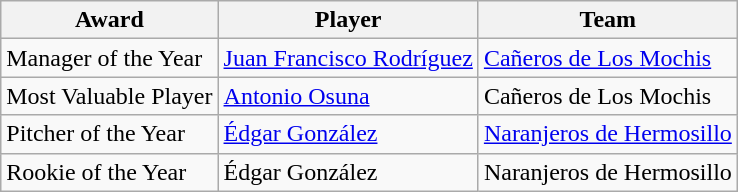<table class="wikitable">
<tr>
<th>Award</th>
<th>Player</th>
<th>Team</th>
</tr>
<tr>
<td scope="row">Manager of the Year</td>
<td> <a href='#'>Juan Francisco Rodríguez</a></td>
<td><a href='#'>Cañeros de Los Mochis</a></td>
</tr>
<tr>
<td scope="row">Most Valuable Player</td>
<td> <a href='#'>Antonio Osuna</a></td>
<td>Cañeros de Los Mochis</td>
</tr>
<tr>
<td scope="row">Pitcher of the Year</td>
<td> <a href='#'>Édgar González</a></td>
<td><a href='#'>Naranjeros de Hermosillo</a></td>
</tr>
<tr>
<td scope="row">Rookie of the Year</td>
<td> Édgar González</td>
<td>Naranjeros de Hermosillo</td>
</tr>
</table>
